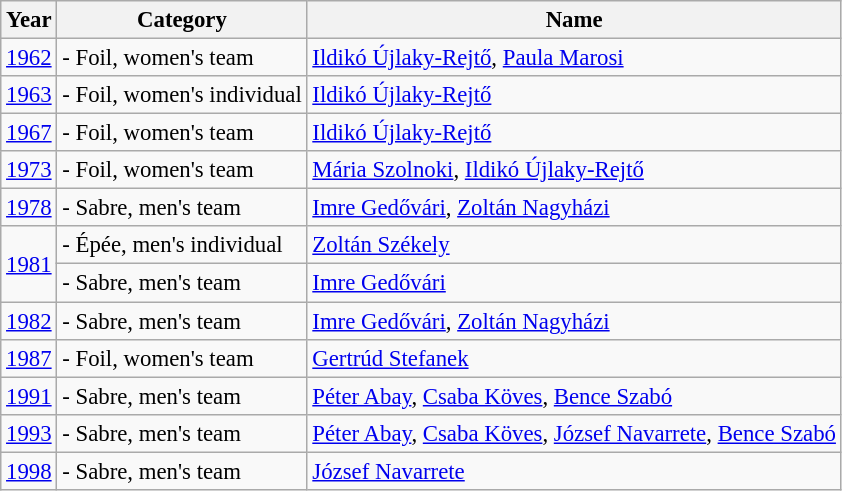<table class="wikitable sortable" center; style="font-size:95%;">
<tr>
<th>Year</th>
<th>Category</th>
<th>Name</th>
</tr>
<tr>
<td><a href='#'>1962</a></td>
<td>- Foil, women's team</td>
<td><a href='#'>Ildikó Újlaky-Rejtő</a>, <a href='#'>Paula Marosi</a></td>
</tr>
<tr>
<td><a href='#'>1963</a></td>
<td>- Foil, women's individual</td>
<td><a href='#'>Ildikó Újlaky-Rejtő</a></td>
</tr>
<tr>
<td><a href='#'>1967</a></td>
<td>- Foil, women's team</td>
<td><a href='#'>Ildikó Újlaky-Rejtő</a></td>
</tr>
<tr>
<td><a href='#'>1973</a></td>
<td>- Foil, women's team</td>
<td><a href='#'>Mária Szolnoki</a>, <a href='#'>Ildikó Újlaky-Rejtő</a></td>
</tr>
<tr>
<td><a href='#'>1978</a></td>
<td>- Sabre, men's team</td>
<td><a href='#'>Imre Gedővári</a>, <a href='#'>Zoltán Nagyházi</a></td>
</tr>
<tr>
<td rowspan=2><a href='#'>1981</a></td>
<td>- Épée, men's individual</td>
<td><a href='#'>Zoltán Székely</a></td>
</tr>
<tr>
<td>- Sabre, men's team</td>
<td><a href='#'>Imre Gedővári</a></td>
</tr>
<tr>
<td><a href='#'>1982</a></td>
<td>- Sabre, men's team</td>
<td><a href='#'>Imre Gedővári</a>, <a href='#'>Zoltán Nagyházi</a></td>
</tr>
<tr>
<td><a href='#'>1987</a></td>
<td>- Foil, women's team</td>
<td><a href='#'>Gertrúd Stefanek</a></td>
</tr>
<tr>
<td><a href='#'>1991</a></td>
<td>- Sabre, men's team</td>
<td><a href='#'>Péter Abay</a>, <a href='#'>Csaba Köves</a>, <a href='#'>Bence Szabó</a></td>
</tr>
<tr>
<td><a href='#'>1993</a></td>
<td>- Sabre, men's team</td>
<td><a href='#'>Péter Abay</a>, <a href='#'>Csaba Köves</a>, <a href='#'>József Navarrete</a>, <a href='#'>Bence Szabó</a></td>
</tr>
<tr>
<td><a href='#'>1998</a></td>
<td>- Sabre, men's team</td>
<td><a href='#'>József Navarrete</a></td>
</tr>
</table>
